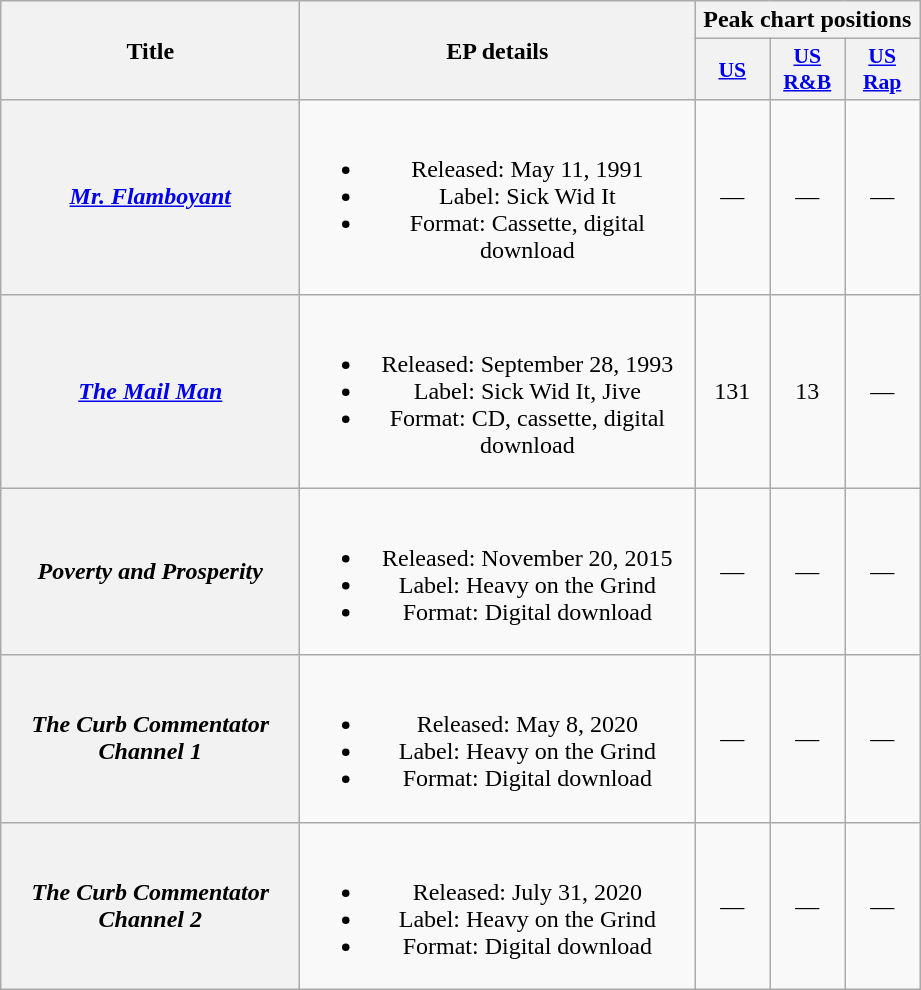<table class="wikitable plainrowheaders" style="text-align:center;">
<tr>
<th scope="col" rowspan="2" style="width:12em;">Title</th>
<th scope="col" rowspan="2" style="width:16em;">EP details</th>
<th scope="col" colspan="3">Peak chart positions</th>
</tr>
<tr>
<th scope="col" style="width:3em;font-size:90%;"><a href='#'>US</a></th>
<th scope="col" style="width:3em;font-size:90%;"><a href='#'>US R&B</a></th>
<th scope="col" style="width:3em;font-size:90%;"><a href='#'>US Rap</a></th>
</tr>
<tr>
<th scope="row"><em><a href='#'>Mr. Flamboyant</a></em></th>
<td><br><ul><li>Released: May 11, 1991</li><li>Label: Sick Wid It</li><li>Format: Cassette, digital download</li></ul></td>
<td>—</td>
<td>—</td>
<td>—</td>
</tr>
<tr>
<th scope="row"><em><a href='#'>The Mail Man</a></em></th>
<td><br><ul><li>Released: September 28, 1993</li><li>Label: Sick Wid It, Jive</li><li>Format: CD, cassette, digital download</li></ul></td>
<td>131</td>
<td>13</td>
<td>—</td>
</tr>
<tr>
<th scope="row"><em>Poverty and Prosperity</em></th>
<td><br><ul><li>Released: November 20, 2015</li><li>Label: Heavy on the Grind</li><li>Format: Digital download</li></ul></td>
<td>—</td>
<td>—</td>
<td>—</td>
</tr>
<tr>
<th scope="row"><em>The Curb Commentator Channel 1</em></th>
<td><br><ul><li>Released: May 8, 2020</li><li>Label: Heavy on the Grind</li><li>Format: Digital download</li></ul></td>
<td>—</td>
<td>—</td>
<td>—</td>
</tr>
<tr>
<th scope="row"><em>The Curb Commentator Channel 2</em></th>
<td><br><ul><li>Released: July 31, 2020</li><li>Label: Heavy on the Grind</li><li>Format: Digital download</li></ul></td>
<td>—</td>
<td>—</td>
<td>—</td>
</tr>
</table>
